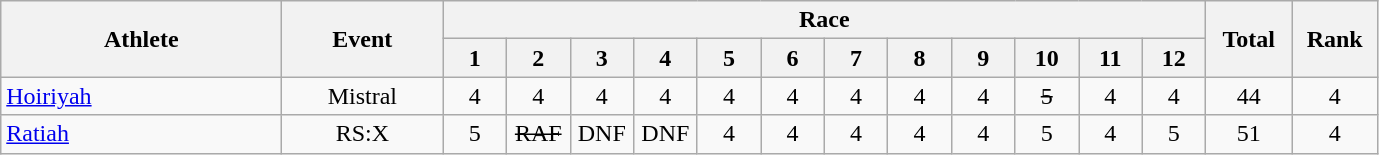<table class="wikitable" style="text-align:center">
<tr>
<th rowspan="2" width=180>Athlete</th>
<th rowspan="2" width=100>Event</th>
<th colspan="12">Race</th>
<th rowspan="2" width=50>Total</th>
<th rowspan="2" width=50>Rank</th>
</tr>
<tr>
<th width=35>1</th>
<th width=35>2</th>
<th width=35>3</th>
<th width=35>4</th>
<th width=35>5</th>
<th width=35>6</th>
<th width=35>7</th>
<th width=35>8</th>
<th width=35>9</th>
<th width=35>10</th>
<th width=35>11</th>
<th width=35>12</th>
</tr>
<tr>
<td align="left"><a href='#'>Hoiriyah</a></td>
<td>Mistral</td>
<td>4</td>
<td>4</td>
<td>4</td>
<td>4</td>
<td>4</td>
<td>4</td>
<td>4</td>
<td>4</td>
<td>4</td>
<td><s>5</s></td>
<td>4</td>
<td>4</td>
<td>44</td>
<td>4</td>
</tr>
<tr>
<td align="left"><a href='#'>Ratiah</a></td>
<td>RS:X</td>
<td>5</td>
<td><s>RAF</s></td>
<td>DNF</td>
<td>DNF</td>
<td>4</td>
<td>4</td>
<td>4</td>
<td>4</td>
<td>4</td>
<td>5</td>
<td>4</td>
<td>5</td>
<td>51</td>
<td>4</td>
</tr>
</table>
